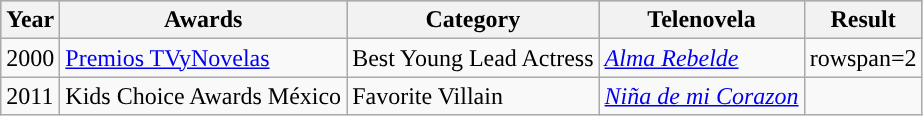<table class="wikitable">
<tr style="background:#b0c4de;">
<th>Year</th>
<th>Awards</th>
<th>Category</th>
<th>Telenovela</th>
<th>Result</th>
</tr>
<tr>
<td>2000</td>
<td><a href='#'>Premios TVyNovelas</a></td>
<td>Best Young Lead Actress</td>
<td><em><a href='#'>Alma Rebelde</a></em></td>
<td>rowspan=2 </td>
</tr>
<tr>
<td>2011</td>
<td>Kids Choice Awards México</td>
<td>Favorite Villain</td>
<td><em><a href='#'>Niña de mi Corazon</a></em></td>
</tr>
</table>
